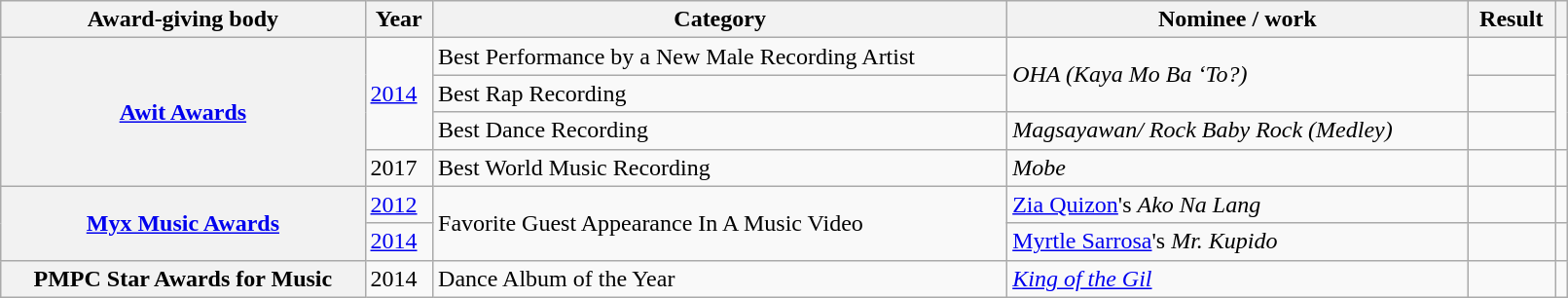<table class="wikitable sortable plainrowheaders" style="width:85%;">
<tr>
<th scope="col">Award-giving body</th>
<th scope="col">Year</th>
<th scope="col">Category</th>
<th scope="col">Nominee / work</th>
<th scope="col">Result</th>
<th scope="col" class="unsortable"></th>
</tr>
<tr>
<th scope="row" rowspan=4><a href='#'>Awit Awards</a></th>
<td rowspan="3"><a href='#'>2014</a></td>
<td>Best Performance by a New Male Recording Artist</td>
<td rowspan="2"><em>OHA (Kaya Mo Ba ‘To?)</em></td>
<td></td>
<td rowspan="3"></td>
</tr>
<tr>
<td>Best Rap Recording</td>
<td></td>
</tr>
<tr>
<td>Best Dance Recording</td>
<td rowspan="1"><em>Magsayawan/ Rock Baby Rock (Medley)</em></td>
<td></td>
</tr>
<tr>
<td rowspan="1">2017</td>
<td>Best World Music Recording</td>
<td><em>Mobe</em></td>
<td></td>
<td></td>
</tr>
<tr>
<th scope="row" rowspan=2><a href='#'>Myx Music Awards</a></th>
<td rowspan="1"><a href='#'>2012</a></td>
<td rowspan="2">Favorite Guest Appearance In A Music Video</td>
<td rowspan="1"><a href='#'>Zia Quizon</a>'s <em>Ako Na Lang</em></td>
<td></td>
<td rowspan="1"></td>
</tr>
<tr>
<td rowspan="1"><a href='#'>2014</a></td>
<td rowspan="1"><a href='#'>Myrtle Sarrosa</a>'s <em>Mr. Kupido</em></td>
<td></td>
<td rowspan="1"></td>
</tr>
<tr>
<th scope="row" rowspan=1>PMPC Star Awards for Music</th>
<td rowspan="1">2014</td>
<td>Dance Album of the Year</td>
<td rowspan="1"><em><a href='#'>King of the Gil</a></em></td>
<td></td>
<td rowspan="1"></td>
</tr>
</table>
